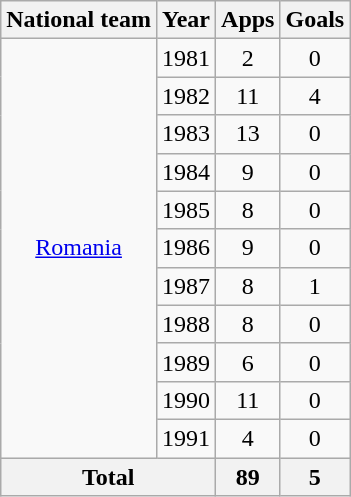<table class="wikitable" style="text-align:center">
<tr>
<th>National team</th>
<th>Year</th>
<th>Apps</th>
<th>Goals</th>
</tr>
<tr>
<td rowspan="11"><a href='#'>Romania</a></td>
<td>1981</td>
<td>2</td>
<td>0</td>
</tr>
<tr>
<td>1982</td>
<td>11</td>
<td>4</td>
</tr>
<tr>
<td>1983</td>
<td>13</td>
<td>0</td>
</tr>
<tr>
<td>1984</td>
<td>9</td>
<td>0</td>
</tr>
<tr>
<td>1985</td>
<td>8</td>
<td>0</td>
</tr>
<tr>
<td>1986</td>
<td>9</td>
<td>0</td>
</tr>
<tr>
<td>1987</td>
<td>8</td>
<td>1</td>
</tr>
<tr>
<td>1988</td>
<td>8</td>
<td>0</td>
</tr>
<tr>
<td>1989</td>
<td>6</td>
<td>0</td>
</tr>
<tr>
<td>1990</td>
<td>11</td>
<td>0</td>
</tr>
<tr>
<td>1991</td>
<td>4</td>
<td>0</td>
</tr>
<tr>
<th colspan="2">Total</th>
<th>89</th>
<th>5</th>
</tr>
</table>
